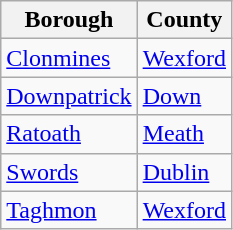<table class="wikitable">
<tr>
<th>Borough</th>
<th>County</th>
</tr>
<tr>
<td><a href='#'>Clonmines</a></td>
<td><a href='#'>Wexford</a></td>
</tr>
<tr>
<td><a href='#'>Downpatrick</a></td>
<td><a href='#'>Down</a></td>
</tr>
<tr>
<td><a href='#'>Ratoath</a></td>
<td><a href='#'>Meath</a></td>
</tr>
<tr>
<td><a href='#'>Swords</a></td>
<td><a href='#'>Dublin</a></td>
</tr>
<tr>
<td><a href='#'>Taghmon</a></td>
<td><a href='#'>Wexford</a></td>
</tr>
</table>
